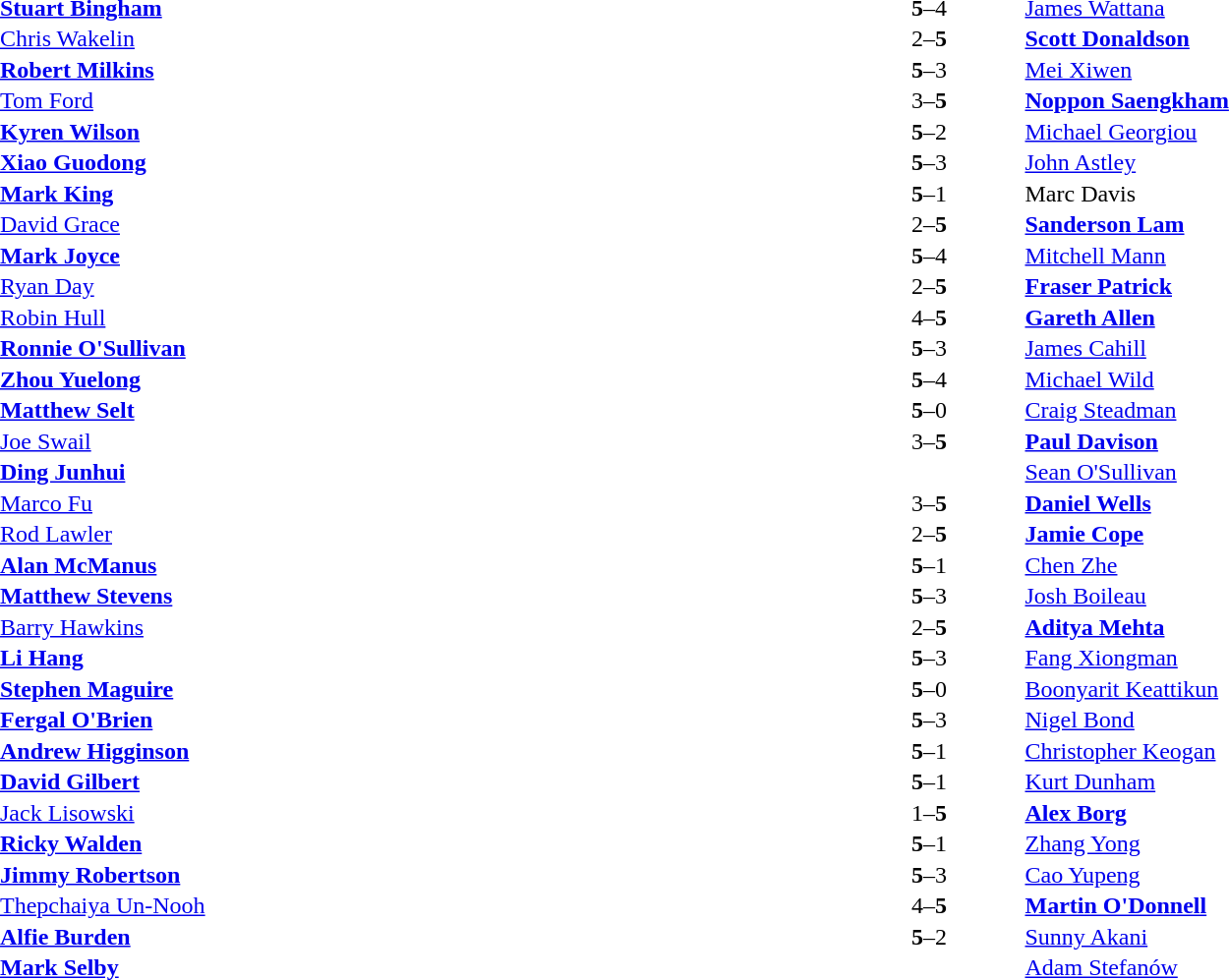<table width="100%" cellspacing="1">
<tr>
<th width=45%></th>
<th width=10%></th>
<th width=45%></th>
</tr>
<tr>
<td> <strong><a href='#'>Stuart Bingham</a></strong></td>
<td align="center"><strong>5</strong>–4</td>
<td> <a href='#'>James Wattana</a></td>
</tr>
<tr>
<td> <a href='#'>Chris Wakelin</a></td>
<td align="center">2–<strong>5</strong></td>
<td> <strong><a href='#'>Scott Donaldson</a></strong></td>
</tr>
<tr>
<td> <strong><a href='#'>Robert Milkins</a></strong></td>
<td align="center"><strong>5</strong>–3</td>
<td> <a href='#'>Mei Xiwen</a></td>
</tr>
<tr>
<td> <a href='#'>Tom Ford</a></td>
<td align="center">3–<strong>5</strong></td>
<td> <strong><a href='#'>Noppon Saengkham</a></strong></td>
</tr>
<tr>
<td> <strong><a href='#'>Kyren Wilson</a></strong></td>
<td align="center"><strong>5</strong>–2</td>
<td> <a href='#'>Michael Georgiou</a></td>
</tr>
<tr>
<td> <strong><a href='#'>Xiao Guodong</a></strong></td>
<td align="center"><strong>5</strong>–3</td>
<td> <a href='#'>John Astley</a></td>
</tr>
<tr>
<td> <strong><a href='#'>Mark King</a></strong></td>
<td align="center"><strong>5</strong>–1</td>
<td> Marc Davis</td>
</tr>
<tr>
<td> <a href='#'>David Grace</a></td>
<td align="center">2–<strong>5</strong></td>
<td> <strong><a href='#'>Sanderson Lam</a></strong></td>
</tr>
<tr>
<td> <strong><a href='#'>Mark Joyce</a></strong></td>
<td align="center"><strong>5</strong>–4</td>
<td> <a href='#'>Mitchell Mann</a></td>
</tr>
<tr>
<td> <a href='#'>Ryan Day</a></td>
<td align="center">2–<strong>5</strong></td>
<td> <strong><a href='#'>Fraser Patrick</a></strong></td>
</tr>
<tr>
<td> <a href='#'>Robin Hull</a></td>
<td align="center">4–<strong>5</strong></td>
<td> <strong><a href='#'>Gareth Allen</a></strong></td>
</tr>
<tr>
<td> <strong><a href='#'>Ronnie O'Sullivan</a></strong></td>
<td align="center"><strong>5</strong>–3</td>
<td> <a href='#'>James Cahill</a></td>
</tr>
<tr>
<td> <strong><a href='#'>Zhou Yuelong</a></strong></td>
<td align="center"><strong>5</strong>–4</td>
<td> <a href='#'>Michael Wild</a></td>
</tr>
<tr>
<td> <strong><a href='#'>Matthew Selt</a></strong></td>
<td align="center"><strong>5</strong>–0</td>
<td> <a href='#'>Craig Steadman</a></td>
</tr>
<tr>
<td> <a href='#'>Joe Swail</a></td>
<td align="center">3–<strong>5</strong></td>
<td> <strong><a href='#'>Paul Davison</a></strong></td>
</tr>
<tr>
<td> <strong><a href='#'>Ding Junhui</a></strong></td>
<td align="center"></td>
<td> <a href='#'>Sean O'Sullivan</a></td>
</tr>
<tr>
<td> <a href='#'>Marco Fu</a></td>
<td align="center">3–<strong>5</strong></td>
<td> <strong><a href='#'>Daniel Wells</a></strong></td>
</tr>
<tr>
<td> <a href='#'>Rod Lawler</a></td>
<td align="center">2–<strong>5</strong></td>
<td> <strong><a href='#'>Jamie Cope</a></strong></td>
</tr>
<tr>
<td> <strong><a href='#'>Alan McManus</a></strong></td>
<td align="center"><strong>5</strong>–1</td>
<td> <a href='#'>Chen Zhe</a></td>
</tr>
<tr>
<td> <strong><a href='#'>Matthew Stevens</a></strong></td>
<td align="center"><strong>5</strong>–3</td>
<td> <a href='#'>Josh Boileau</a></td>
</tr>
<tr>
<td> <a href='#'>Barry Hawkins</a></td>
<td align="center">2–<strong>5</strong></td>
<td> <strong><a href='#'>Aditya Mehta</a></strong></td>
</tr>
<tr>
<td> <strong><a href='#'>Li Hang</a></strong></td>
<td align="center"><strong>5</strong>–3</td>
<td> <a href='#'>Fang Xiongman</a></td>
</tr>
<tr>
<td> <strong><a href='#'>Stephen Maguire</a></strong></td>
<td align="center"><strong>5</strong>–0</td>
<td> <a href='#'>Boonyarit Keattikun</a></td>
</tr>
<tr>
<td> <strong><a href='#'>Fergal O'Brien</a></strong></td>
<td align="center"><strong>5</strong>–3</td>
<td> <a href='#'>Nigel Bond</a></td>
</tr>
<tr>
<td> <strong><a href='#'>Andrew Higginson</a></strong></td>
<td align="center"><strong>5</strong>–1</td>
<td> <a href='#'>Christopher Keogan</a></td>
</tr>
<tr>
<td> <strong><a href='#'>David Gilbert</a></strong></td>
<td align="center"><strong>5</strong>–1</td>
<td> <a href='#'>Kurt Dunham</a></td>
</tr>
<tr>
<td> <a href='#'>Jack Lisowski</a></td>
<td align="center">1–<strong>5</strong></td>
<td> <strong><a href='#'>Alex Borg</a></strong></td>
</tr>
<tr>
<td> <strong><a href='#'>Ricky Walden</a></strong></td>
<td align="center"><strong>5</strong>–1</td>
<td> <a href='#'>Zhang Yong</a></td>
</tr>
<tr>
<td> <strong><a href='#'>Jimmy Robertson</a></strong></td>
<td align="center"><strong>5</strong>–3</td>
<td> <a href='#'>Cao Yupeng</a></td>
</tr>
<tr>
<td> <a href='#'>Thepchaiya Un-Nooh</a></td>
<td align="center">4–<strong>5</strong></td>
<td> <strong><a href='#'>Martin O'Donnell</a></strong></td>
</tr>
<tr>
<td> <strong><a href='#'>Alfie Burden</a></strong></td>
<td align="center"><strong>5</strong>–2</td>
<td> <a href='#'>Sunny Akani</a></td>
</tr>
<tr>
<td> <strong><a href='#'>Mark Selby</a></strong></td>
<td align="center"></td>
<td> <a href='#'>Adam Stefanów</a></td>
</tr>
</table>
